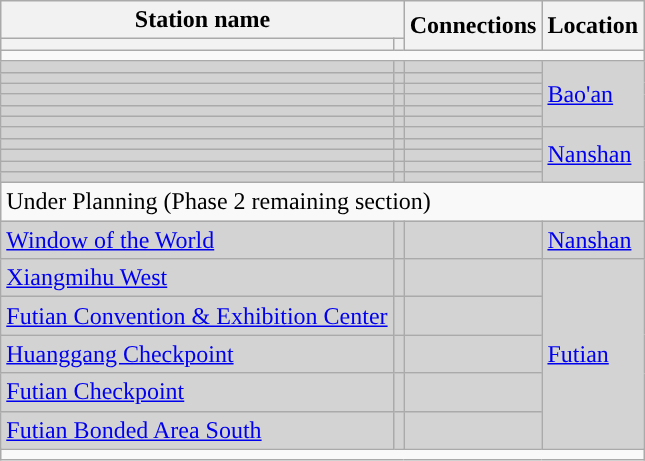<table class="wikitable">
<tr>
<th colspan="2">Station name</th>
<th rowspan="2">Connections</th>
<th rowspan="2">Location</th>
</tr>
<tr>
<th></th>
<th></th>
</tr>
<tr style="background:#">
<td colspan="4"></td>
</tr>
<tr bgcolor="lightgrey">
<td></td>
<td></td>
<td> </td>
<td rowspan="6"><a href='#'>Bao'an</a></td>
</tr>
<tr bgcolor="lightgrey">
<td></td>
<td></td>
<td></td>
</tr>
<tr bgcolor="lightgrey">
<td></td>
<td></td>
<td></td>
</tr>
<tr bgcolor="lightgrey">
<td></td>
<td></td>
<td></td>
</tr>
<tr bgcolor="lightgrey">
<td></td>
<td></td>
<td></td>
</tr>
<tr bgcolor="lightgrey">
<td></td>
<td></td>
<td></td>
</tr>
<tr bgcolor="lightgrey">
<td></td>
<td></td>
<td></td>
<td rowspan="5"><a href='#'>Nanshan</a></td>
</tr>
<tr bgcolor="lightgrey">
<td></td>
<td></td>
<td></td>
</tr>
<tr bgcolor="lightgrey">
<td></td>
<td></td>
<td> </td>
</tr>
<tr bgcolor="lightgrey">
<td></td>
<td></td>
<td></td>
</tr>
<tr bgcolor="lightgrey">
<td></td>
<td></td>
<td> </td>
</tr>
<tr style="background:#">
<td colspan="4"> Under Planning (Phase 2 remaining section) </td>
</tr>
<tr bgcolor="lightgrey">
<td><a href='#'> Window of the World</a></td>
<td></td>
<td>  </td>
<td rowspan="1"><a href='#'> Nanshan</a></td>
</tr>
<tr bgcolor="lightgrey">
<td><a href='#'>Xiangmihu West</a></td>
<td></td>
<td> </td>
<td rowspan="5"><a href='#'>Futian</a></td>
</tr>
<tr bgcolor="lightgrey">
<td><a href='#'>Futian Convention & Exhibition Center</a></td>
<td></td>
<td></td>
</tr>
<tr bgcolor="lightgrey">
<td><a href='#'>Huanggang Checkpoint</a></td>
<td></td>
<td></td>
</tr>
<tr bgcolor="lightgrey">
<td><a href='#'>Futian Checkpoint</a></td>
<td></td>
<td>  </td>
</tr>
<tr bgcolor="lightgrey">
<td><a href='#'>Futian Bonded Area South</a></td>
<td></td>
<td></td>
</tr>
<tr style="background:#">
<td colspan="4"></td>
</tr>
</table>
